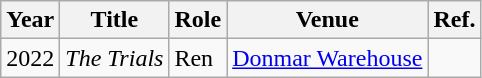<table class="wikitable sortable">
<tr>
<th>Year</th>
<th>Title</th>
<th>Role</th>
<th>Venue</th>
<th>Ref.</th>
</tr>
<tr>
<td>2022</td>
<td><em>The Trials</em></td>
<td>Ren</td>
<td><a href='#'>Donmar Warehouse</a></td>
<td></td>
</tr>
</table>
